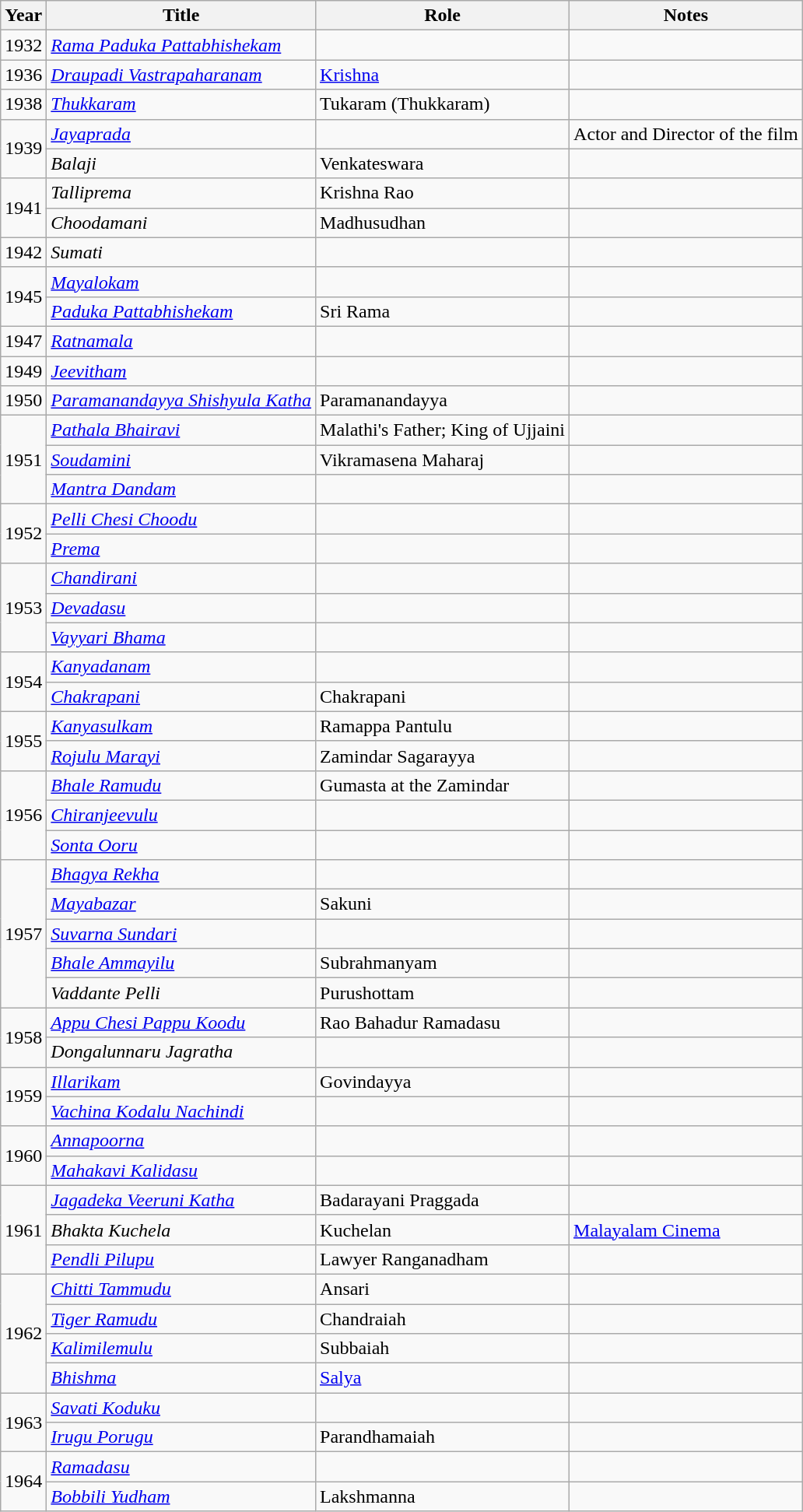<table class="wikitable sortable">
<tr>
<th>Year</th>
<th>Title</th>
<th>Role</th>
<th class="unsortable">Notes</th>
</tr>
<tr>
<td>1932</td>
<td><em><a href='#'>Rama Paduka Pattabhishekam</a></em></td>
<td></td>
<td></td>
</tr>
<tr>
<td>1936</td>
<td><em><a href='#'>Draupadi Vastrapaharanam</a></em></td>
<td><a href='#'>Krishna</a></td>
<td></td>
</tr>
<tr>
<td>1938</td>
<td><em><a href='#'>Thukkaram</a></em></td>
<td>Tukaram (Thukkaram)</td>
<td></td>
</tr>
<tr>
<td rowspan="2">1939</td>
<td><em><a href='#'>Jayaprada</a></em></td>
<td></td>
<td>Actor and Director of the film</td>
</tr>
<tr>
<td><em>Balaji</em></td>
<td>Venkateswara</td>
<td></td>
</tr>
<tr>
<td rowspan="2">1941</td>
<td><em>Talliprema</em></td>
<td>Krishna Rao</td>
<td></td>
</tr>
<tr>
<td><em>Choodamani</em></td>
<td>Madhusudhan</td>
<td></td>
</tr>
<tr>
<td>1942</td>
<td><em>Sumati</em></td>
<td></td>
<td></td>
</tr>
<tr>
<td rowspan="2">1945</td>
<td><em><a href='#'>Mayalokam</a></em></td>
<td></td>
<td></td>
</tr>
<tr>
<td><em><a href='#'>Paduka Pattabhishekam</a></em></td>
<td>Sri Rama</td>
<td></td>
</tr>
<tr>
<td>1947</td>
<td><em><a href='#'>Ratnamala</a></em></td>
<td></td>
<td></td>
</tr>
<tr>
<td>1949</td>
<td><em><a href='#'>Jeevitham</a></em></td>
<td></td>
<td></td>
</tr>
<tr>
<td>1950</td>
<td><em><a href='#'>Paramanandayya Shishyula Katha</a></em></td>
<td>Paramanandayya</td>
<td></td>
</tr>
<tr>
<td rowspan="3">1951</td>
<td><em><a href='#'>Pathala Bhairavi</a></em></td>
<td>Malathi's Father; King of Ujjaini</td>
<td></td>
</tr>
<tr>
<td><em><a href='#'>Soudamini</a></em></td>
<td>Vikramasena Maharaj</td>
<td></td>
</tr>
<tr>
<td><em><a href='#'>Mantra Dandam</a></em></td>
<td></td>
<td></td>
</tr>
<tr>
<td rowspan="2">1952</td>
<td><em><a href='#'>Pelli Chesi Choodu</a></em></td>
<td></td>
<td></td>
</tr>
<tr>
<td><em><a href='#'>Prema</a></em></td>
<td></td>
<td></td>
</tr>
<tr>
<td rowspan="3">1953</td>
<td><em><a href='#'>Chandirani</a></em></td>
<td></td>
<td></td>
</tr>
<tr>
<td><em><a href='#'>Devadasu</a></em></td>
<td></td>
<td></td>
</tr>
<tr>
<td><em><a href='#'>Vayyari Bhama</a></em></td>
<td></td>
<td></td>
</tr>
<tr>
<td rowspan="2">1954</td>
<td><em><a href='#'>Kanyadanam</a></em></td>
<td></td>
<td></td>
</tr>
<tr>
<td><em><a href='#'>Chakrapani</a></em></td>
<td>Chakrapani</td>
<td></td>
</tr>
<tr>
<td rowspan="2">1955</td>
<td><em><a href='#'>Kanyasulkam</a></em></td>
<td>Ramappa Pantulu</td>
<td></td>
</tr>
<tr>
<td><em><a href='#'>Rojulu Marayi</a></em></td>
<td>Zamindar Sagarayya</td>
<td></td>
</tr>
<tr>
<td rowspan="3">1956</td>
<td><em><a href='#'>Bhale Ramudu</a></em></td>
<td>Gumasta at the Zamindar</td>
<td></td>
</tr>
<tr>
<td><em><a href='#'>Chiranjeevulu</a></em></td>
<td></td>
<td></td>
</tr>
<tr>
<td><em><a href='#'>Sonta Ooru</a></em></td>
<td></td>
<td></td>
</tr>
<tr>
<td rowspan="5">1957</td>
<td><em><a href='#'>Bhagya Rekha</a></em></td>
<td></td>
<td></td>
</tr>
<tr>
<td><em><a href='#'>Mayabazar</a></em></td>
<td>Sakuni</td>
<td></td>
</tr>
<tr>
<td><em><a href='#'>Suvarna Sundari</a></em></td>
<td></td>
<td></td>
</tr>
<tr>
<td><em><a href='#'>Bhale Ammayilu</a></em></td>
<td>Subrahmanyam</td>
<td></td>
</tr>
<tr>
<td><em>Vaddante Pelli</em></td>
<td>Purushottam</td>
<td></td>
</tr>
<tr>
<td rowspan="2">1958</td>
<td><em><a href='#'>Appu Chesi Pappu Koodu</a></em></td>
<td>Rao Bahadur Ramadasu</td>
<td></td>
</tr>
<tr>
<td><em>Dongalunnaru Jagratha</em></td>
<td></td>
<td></td>
</tr>
<tr>
<td rowspan="2">1959</td>
<td><em><a href='#'>Illarikam</a></em></td>
<td>Govindayya</td>
<td></td>
</tr>
<tr>
<td><em><a href='#'>Vachina Kodalu Nachindi</a></em></td>
<td></td>
<td></td>
</tr>
<tr>
<td rowspan="2">1960</td>
<td><em><a href='#'>Annapoorna</a></em></td>
<td></td>
<td></td>
</tr>
<tr>
<td><em><a href='#'>Mahakavi Kalidasu</a></em></td>
<td></td>
<td></td>
</tr>
<tr>
<td rowspan="3">1961</td>
<td><em><a href='#'>Jagadeka Veeruni Katha</a></em></td>
<td>Badarayani Praggada</td>
<td></td>
</tr>
<tr>
<td><em>Bhakta Kuchela</em></td>
<td>Kuchelan</td>
<td><a href='#'>Malayalam Cinema</a></td>
</tr>
<tr>
<td><em><a href='#'>Pendli Pilupu</a></em></td>
<td>Lawyer Ranganadham</td>
<td></td>
</tr>
<tr>
<td rowspan="4">1962</td>
<td><em><a href='#'>Chitti Tammudu</a></em></td>
<td>Ansari</td>
<td></td>
</tr>
<tr>
<td><em><a href='#'>Tiger Ramudu</a></em></td>
<td>Chandraiah</td>
<td></td>
</tr>
<tr>
<td><em><a href='#'>Kalimilemulu</a></em></td>
<td>Subbaiah</td>
<td></td>
</tr>
<tr>
<td><em><a href='#'>Bhishma</a></em></td>
<td><a href='#'>Salya</a></td>
<td></td>
</tr>
<tr>
<td rowspan="2">1963</td>
<td><em><a href='#'>Savati Koduku</a></em></td>
<td></td>
<td></td>
</tr>
<tr>
<td><em><a href='#'>Irugu Porugu</a></em></td>
<td>Parandhamaiah</td>
<td></td>
</tr>
<tr>
<td rowspan="2">1964</td>
<td><em><a href='#'>Ramadasu</a></em></td>
<td></td>
<td></td>
</tr>
<tr>
<td><em><a href='#'>Bobbili Yudham</a></em></td>
<td>Lakshmanna</td>
<td></td>
</tr>
</table>
